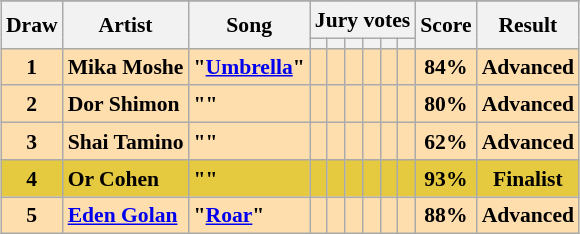<table class="sortable wikitable" style="margin: 1em auto 1em auto; text-align:center; font-size:90%; line-height:18px;">
<tr>
</tr>
<tr>
<th rowspan="2">Draw</th>
<th rowspan="2">Artist</th>
<th rowspan="2">Song</th>
<th colspan="6" class="unsortable">Jury votes</th>
<th rowspan="2">Score</th>
<th rowspan="2">Result</th>
</tr>
<tr>
<th class="unsortable"></th>
<th class="unsortable"></th>
<th class="unsortable"></th>
<th class="unsortable"></th>
<th class="unsortable"></th>
<th class="unsortable"></th>
</tr>
<tr style="font-weight:bold; background:navajowhite;">
<td>1</td>
<td align="left">Mika Moshe</td>
<td align="left">"<a href='#'>Umbrella</a>"</td>
<td></td>
<td></td>
<td></td>
<td></td>
<td></td>
<td></td>
<td>84%</td>
<td>Advanced</td>
</tr>
<tr style="font-weight:bold; background:navajowhite;">
<td>2</td>
<td align="left">Dor Shimon</td>
<td align="left">""</td>
<td></td>
<td></td>
<td></td>
<td></td>
<td></td>
<td></td>
<td>80%</td>
<td>Advanced</td>
</tr>
<tr style="font-weight:bold; background:navajowhite;">
<td>3</td>
<td align="left">Shai Tamino</td>
<td align="left">""</td>
<td></td>
<td></td>
<td></td>
<td></td>
<td></td>
<td></td>
<td>62%</td>
<td>Advanced</td>
</tr>
<tr style="font-weight:bold; background:#e5c93f;">
<td>4</td>
<td align="left">Or Cohen</td>
<td align="left">""</td>
<td></td>
<td></td>
<td></td>
<td></td>
<td></td>
<td></td>
<td>93%</td>
<td>Finalist</td>
</tr>
<tr style="font-weight:bold; background:navajowhite;">
<td>5</td>
<td align="left"><a href='#'>Eden Golan</a></td>
<td align="left">"<a href='#'>Roar</a>"</td>
<td></td>
<td></td>
<td></td>
<td></td>
<td></td>
<td></td>
<td>88%</td>
<td>Advanced</td>
</tr>
</table>
